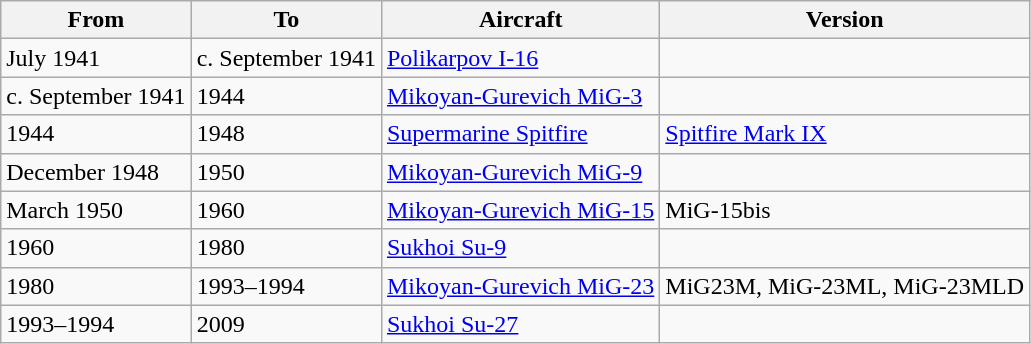<table class="wikitable">
<tr>
<th>From</th>
<th>To</th>
<th>Aircraft</th>
<th>Version</th>
</tr>
<tr>
<td>July 1941</td>
<td>c. September 1941</td>
<td><a href='#'>Polikarpov I-16</a></td>
<td></td>
</tr>
<tr>
<td>c. September 1941</td>
<td>1944</td>
<td><a href='#'>Mikoyan-Gurevich MiG-3</a></td>
<td></td>
</tr>
<tr>
<td>1944</td>
<td>1948</td>
<td><a href='#'>Supermarine Spitfire</a></td>
<td><a href='#'>Spitfire Mark IX</a></td>
</tr>
<tr>
<td>December 1948</td>
<td>1950</td>
<td><a href='#'>Mikoyan-Gurevich MiG-9</a></td>
<td></td>
</tr>
<tr>
<td>March 1950</td>
<td>1960</td>
<td><a href='#'>Mikoyan-Gurevich MiG-15</a></td>
<td>MiG-15bis</td>
</tr>
<tr>
<td>1960</td>
<td>1980</td>
<td><a href='#'>Sukhoi Su-9</a></td>
<td></td>
</tr>
<tr>
<td>1980</td>
<td>1993–1994</td>
<td><a href='#'>Mikoyan-Gurevich MiG-23</a></td>
<td>MiG23M, MiG-23ML, MiG-23MLD</td>
</tr>
<tr>
<td>1993–1994</td>
<td>2009</td>
<td><a href='#'>Sukhoi Su-27</a></td>
<td></td>
</tr>
</table>
